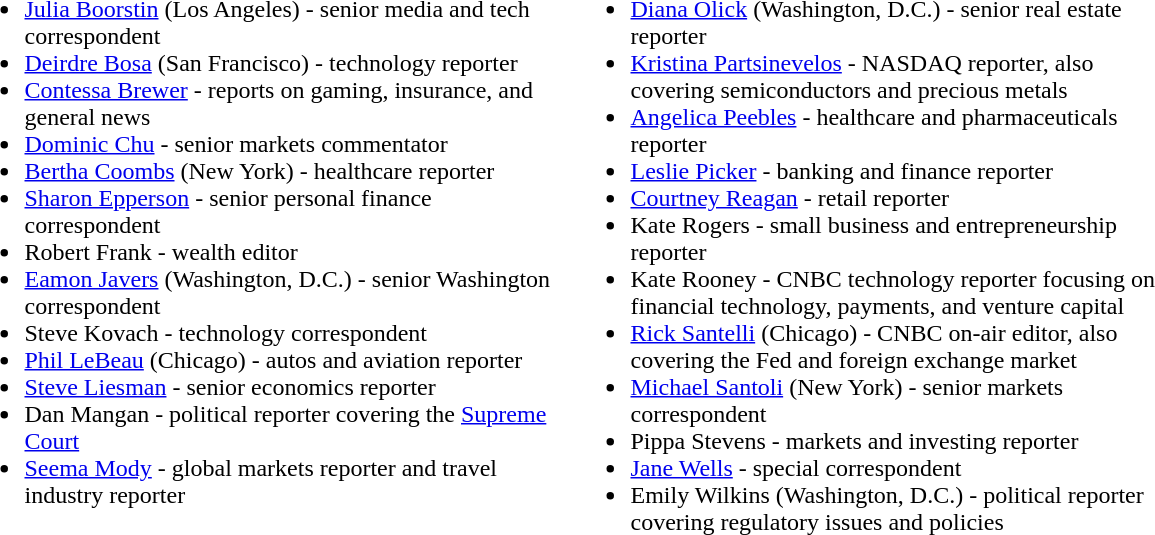<table>
<tr valign ="top">
<td width=400px><br><ul><li><a href='#'>Julia Boorstin</a> (Los Angeles) - senior media and tech correspondent</li><li><a href='#'>Deirdre Bosa</a> (San Francisco) - technology reporter</li><li><a href='#'>Contessa Brewer</a> - reports on gaming, insurance, and general news</li><li><a href='#'>Dominic Chu</a> - senior markets commentator</li><li><a href='#'>Bertha Coombs</a> (New York) - healthcare reporter</li><li><a href='#'>Sharon Epperson</a> - senior personal finance correspondent</li><li>Robert Frank - wealth editor</li><li><a href='#'>Eamon Javers</a> (Washington, D.C.) - senior Washington correspondent</li><li>Steve Kovach - technology correspondent</li><li><a href='#'>Phil LeBeau</a> (Chicago) - autos and aviation reporter</li><li><a href='#'>Steve Liesman</a> - senior economics reporter</li><li>Dan Mangan - political reporter covering the <a href='#'>Supreme Court</a></li><li><a href='#'>Seema Mody</a> - global markets reporter and travel industry reporter</li></ul></td>
<td width=400px><br><ul><li><a href='#'>Diana Olick</a> (Washington, D.C.) - senior real estate reporter</li><li><a href='#'>Kristina Partsinevelos</a> - NASDAQ reporter, also covering semiconductors and precious metals</li><li><a href='#'>Angelica Peebles</a> - healthcare and pharmaceuticals reporter</li><li><a href='#'>Leslie Picker</a> - banking and finance reporter</li><li><a href='#'>Courtney Reagan</a> - retail reporter</li><li>Kate Rogers - small business and entrepreneurship reporter</li><li>Kate Rooney - CNBC technology reporter focusing on financial technology, payments, and venture capital</li><li><a href='#'>Rick Santelli</a> (Chicago) - CNBC on-air editor, also covering the Fed and foreign exchange market</li><li><a href='#'>Michael Santoli</a> (New York) - senior markets correspondent</li><li>Pippa Stevens - markets and investing reporter</li><li><a href='#'>Jane Wells</a> - special correspondent</li><li>Emily Wilkins (Washington, D.C.) - political reporter covering regulatory issues and policies</li></ul></td>
</tr>
</table>
